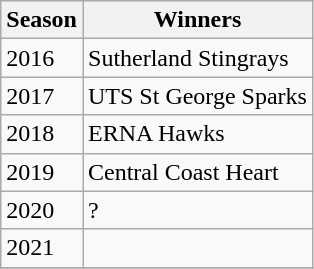<table class="wikitable collapsible">
<tr>
<th>Season</th>
<th>Winners</th>
</tr>
<tr>
<td>2016</td>
<td>Sutherland Stingrays</td>
</tr>
<tr>
<td>2017</td>
<td>UTS St George Sparks</td>
</tr>
<tr>
<td>2018</td>
<td>ERNA Hawks</td>
</tr>
<tr>
<td>2019</td>
<td>Central Coast Heart</td>
</tr>
<tr>
<td>2020</td>
<td>?</td>
</tr>
<tr>
<td>2021</td>
<td><em></em></td>
</tr>
<tr>
</tr>
</table>
